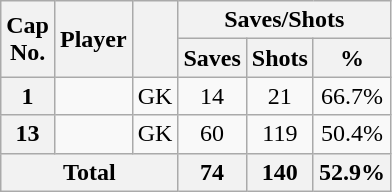<table class="wikitable sortable sticky-header" style="text-align: center; font-size: 100%; margin-left: 1em;">
<tr>
<th scope="col" rowspan="2">Cap<br>No.</th>
<th scope="col" rowspan="2">Player</th>
<th scope="col" rowspan="2"></th>
<th scope="colgroup" colspan="3">Saves/Shots</th>
</tr>
<tr>
<th scope="col">Saves</th>
<th scope="col">Shots</th>
<th scope="col">%</th>
</tr>
<tr>
<th scope="row">1</th>
<td style="text-align: left;"></td>
<td>GK</td>
<td>14</td>
<td>21</td>
<td>66.7%</td>
</tr>
<tr>
<th scope="row">13</th>
<td style="text-align: left;"></td>
<td>GK</td>
<td>60</td>
<td>119</td>
<td>50.4%</td>
</tr>
<tr class="sortbottom">
<th colspan="3">Total</th>
<th>74</th>
<th>140</th>
<th>52.9%</th>
</tr>
</table>
